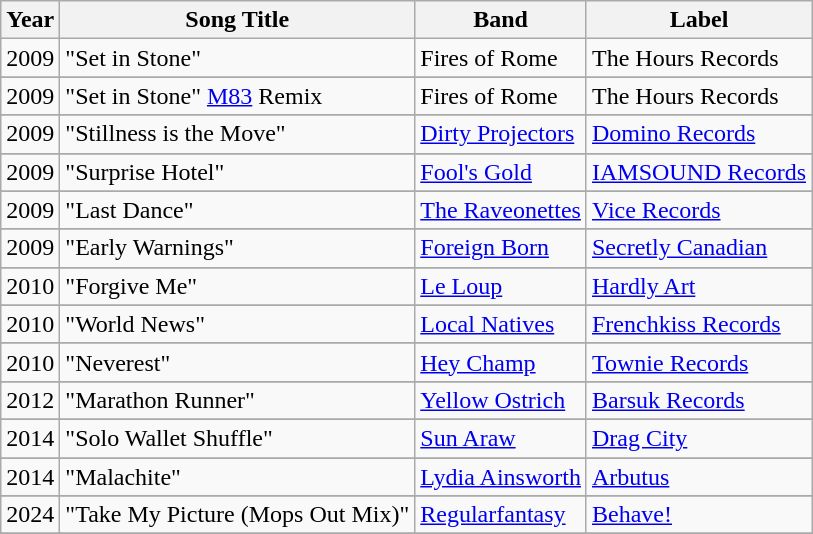<table class="wikitable">
<tr>
<th>Year</th>
<th>Song Title</th>
<th>Band</th>
<th>Label</th>
</tr>
<tr>
<td>2009</td>
<td>"Set in Stone"</td>
<td>Fires of Rome</td>
<td>The Hours Records</td>
</tr>
<tr>
</tr>
<tr>
<td>2009</td>
<td>"Set in Stone" <a href='#'>M83</a> Remix</td>
<td>Fires of Rome</td>
<td>The Hours Records</td>
</tr>
<tr>
</tr>
<tr>
<td>2009</td>
<td>"Stillness is the Move"</td>
<td><a href='#'>Dirty Projectors</a></td>
<td><a href='#'>Domino Records</a></td>
</tr>
<tr>
</tr>
<tr>
<td>2009</td>
<td>"Surprise Hotel"</td>
<td><a href='#'>Fool's Gold</a></td>
<td><a href='#'>IAMSOUND Records</a></td>
</tr>
<tr>
</tr>
<tr>
<td>2009</td>
<td>"Last Dance"</td>
<td><a href='#'>The Raveonettes</a></td>
<td><a href='#'>Vice Records</a></td>
</tr>
<tr>
</tr>
<tr>
<td>2009</td>
<td>"Early Warnings"</td>
<td><a href='#'>Foreign Born</a></td>
<td><a href='#'>Secretly Canadian</a></td>
</tr>
<tr>
</tr>
<tr>
<td>2010</td>
<td>"Forgive Me"</td>
<td><a href='#'>Le Loup</a></td>
<td><a href='#'>Hardly Art</a></td>
</tr>
<tr>
</tr>
<tr>
<td>2010</td>
<td>"World News"</td>
<td><a href='#'>Local Natives</a></td>
<td><a href='#'>Frenchkiss Records</a></td>
</tr>
<tr>
</tr>
<tr>
<td>2010</td>
<td>"Neverest"</td>
<td><a href='#'>Hey Champ</a></td>
<td><a href='#'>Townie Records</a></td>
</tr>
<tr>
</tr>
<tr>
<td>2012</td>
<td>"Marathon Runner"</td>
<td><a href='#'>Yellow Ostrich</a></td>
<td><a href='#'>Barsuk Records</a></td>
</tr>
<tr>
</tr>
<tr>
<td>2014</td>
<td>"Solo Wallet Shuffle"</td>
<td><a href='#'>Sun Araw</a></td>
<td><a href='#'>Drag City</a></td>
</tr>
<tr>
</tr>
<tr>
<td>2014</td>
<td>"Malachite"</td>
<td><a href='#'>Lydia Ainsworth</a></td>
<td><a href='#'>Arbutus</a></td>
</tr>
<tr>
</tr>
<tr>
<td>2024</td>
<td>"Take My Picture (Mops Out Mix)"</td>
<td><a href='#'>Regularfantasy</a></td>
<td><a href='#'>Behave!</a></td>
</tr>
<tr>
</tr>
</table>
